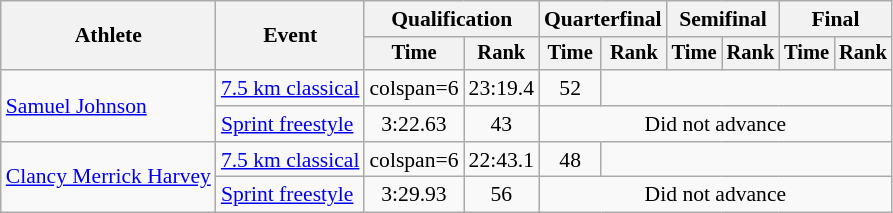<table class="wikitable" style="font-size:90%">
<tr>
<th rowspan="2">Athlete</th>
<th rowspan="2">Event</th>
<th colspan="2">Qualification</th>
<th colspan="2">Quarterfinal</th>
<th colspan="2">Semifinal</th>
<th colspan="2">Final</th>
</tr>
<tr style="font-size:95%">
<th>Time</th>
<th>Rank</th>
<th>Time</th>
<th>Rank</th>
<th>Time</th>
<th>Rank</th>
<th>Time</th>
<th>Rank</th>
</tr>
<tr align=center>
<td align=left rowspan=2><a href='#'>Samuel Johnson</a></td>
<td align=left><a href='#'>7.5 km classical</a></td>
<td>colspan=6</td>
<td>23:19.4</td>
<td>52</td>
</tr>
<tr align=center>
<td align=left><a href='#'>Sprint freestyle</a></td>
<td>3:22.63</td>
<td>43</td>
<td colspan=6>Did not advance</td>
</tr>
<tr align=center>
<td align=left rowspan=2><a href='#'>Clancy Merrick Harvey</a></td>
<td align=left><a href='#'>7.5 km classical</a></td>
<td>colspan=6</td>
<td>22:43.1</td>
<td>48</td>
</tr>
<tr align=center>
<td align=left><a href='#'>Sprint freestyle</a></td>
<td>3:29.93</td>
<td>56</td>
<td colspan=6>Did not advance</td>
</tr>
</table>
